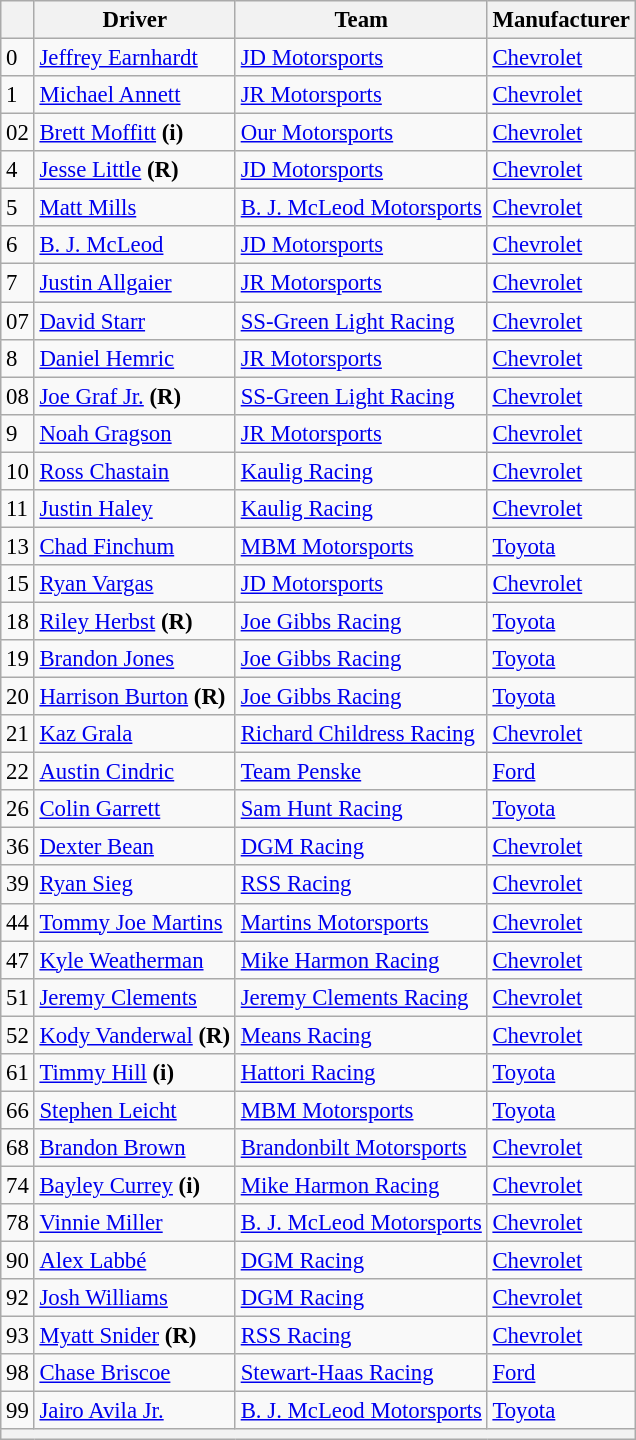<table class="wikitable" style="font-size:95%">
<tr>
<th></th>
<th>Driver</th>
<th>Team</th>
<th>Manufacturer</th>
</tr>
<tr>
<td>0</td>
<td><a href='#'>Jeffrey Earnhardt</a></td>
<td><a href='#'>JD Motorsports</a></td>
<td><a href='#'>Chevrolet</a></td>
</tr>
<tr>
<td>1</td>
<td><a href='#'>Michael Annett</a></td>
<td><a href='#'>JR Motorsports</a></td>
<td><a href='#'>Chevrolet</a></td>
</tr>
<tr>
<td>02</td>
<td><a href='#'>Brett Moffitt</a> <strong>(i)</strong></td>
<td><a href='#'>Our Motorsports</a></td>
<td><a href='#'>Chevrolet</a></td>
</tr>
<tr>
<td>4</td>
<td><a href='#'>Jesse Little</a> <strong>(R)</strong></td>
<td><a href='#'>JD Motorsports</a></td>
<td><a href='#'>Chevrolet</a></td>
</tr>
<tr>
<td>5</td>
<td><a href='#'>Matt Mills</a></td>
<td><a href='#'>B. J. McLeod Motorsports</a></td>
<td><a href='#'>Chevrolet</a></td>
</tr>
<tr>
<td>6</td>
<td><a href='#'>B. J. McLeod</a></td>
<td><a href='#'>JD Motorsports</a></td>
<td><a href='#'>Chevrolet</a></td>
</tr>
<tr>
<td>7</td>
<td><a href='#'>Justin Allgaier</a></td>
<td><a href='#'>JR Motorsports</a></td>
<td><a href='#'>Chevrolet</a></td>
</tr>
<tr>
<td>07</td>
<td><a href='#'>David Starr</a></td>
<td><a href='#'>SS-Green Light Racing</a></td>
<td><a href='#'>Chevrolet</a></td>
</tr>
<tr>
<td>8</td>
<td><a href='#'>Daniel Hemric</a></td>
<td><a href='#'>JR Motorsports</a></td>
<td><a href='#'>Chevrolet</a></td>
</tr>
<tr>
<td>08</td>
<td><a href='#'>Joe Graf Jr.</a> <strong>(R)</strong></td>
<td><a href='#'>SS-Green Light Racing</a></td>
<td><a href='#'>Chevrolet</a></td>
</tr>
<tr>
<td>9</td>
<td><a href='#'>Noah Gragson</a></td>
<td><a href='#'>JR Motorsports</a></td>
<td><a href='#'>Chevrolet</a></td>
</tr>
<tr>
<td>10</td>
<td><a href='#'>Ross Chastain</a></td>
<td><a href='#'>Kaulig Racing</a></td>
<td><a href='#'>Chevrolet</a></td>
</tr>
<tr>
<td>11</td>
<td><a href='#'>Justin Haley</a></td>
<td><a href='#'>Kaulig Racing</a></td>
<td><a href='#'>Chevrolet</a></td>
</tr>
<tr>
<td>13</td>
<td><a href='#'>Chad Finchum</a></td>
<td><a href='#'>MBM Motorsports</a></td>
<td><a href='#'>Toyota</a></td>
</tr>
<tr>
<td>15</td>
<td><a href='#'>Ryan Vargas</a></td>
<td><a href='#'>JD Motorsports</a></td>
<td><a href='#'>Chevrolet</a></td>
</tr>
<tr>
<td>18</td>
<td><a href='#'>Riley Herbst</a> <strong>(R)</strong></td>
<td><a href='#'>Joe Gibbs Racing</a></td>
<td><a href='#'>Toyota</a></td>
</tr>
<tr>
<td>19</td>
<td><a href='#'>Brandon Jones</a></td>
<td><a href='#'>Joe Gibbs Racing</a></td>
<td><a href='#'>Toyota</a></td>
</tr>
<tr>
<td>20</td>
<td><a href='#'>Harrison Burton</a> <strong>(R)</strong></td>
<td><a href='#'>Joe Gibbs Racing</a></td>
<td><a href='#'>Toyota</a></td>
</tr>
<tr>
<td>21</td>
<td><a href='#'>Kaz Grala</a></td>
<td><a href='#'>Richard Childress Racing</a></td>
<td><a href='#'>Chevrolet</a></td>
</tr>
<tr>
<td>22</td>
<td><a href='#'>Austin Cindric</a></td>
<td><a href='#'>Team Penske</a></td>
<td><a href='#'>Ford</a></td>
</tr>
<tr>
<td>26</td>
<td><a href='#'>Colin Garrett</a></td>
<td><a href='#'>Sam Hunt Racing</a></td>
<td><a href='#'>Toyota</a></td>
</tr>
<tr>
<td>36</td>
<td><a href='#'>Dexter Bean</a></td>
<td><a href='#'>DGM Racing</a></td>
<td><a href='#'>Chevrolet</a></td>
</tr>
<tr>
<td>39</td>
<td><a href='#'>Ryan Sieg</a></td>
<td><a href='#'>RSS Racing</a></td>
<td><a href='#'>Chevrolet</a></td>
</tr>
<tr>
<td>44</td>
<td><a href='#'>Tommy Joe Martins</a></td>
<td><a href='#'>Martins Motorsports</a></td>
<td><a href='#'>Chevrolet</a></td>
</tr>
<tr>
<td>47</td>
<td><a href='#'>Kyle Weatherman</a></td>
<td><a href='#'>Mike Harmon Racing</a></td>
<td><a href='#'>Chevrolet</a></td>
</tr>
<tr>
<td>51</td>
<td><a href='#'>Jeremy Clements</a></td>
<td><a href='#'>Jeremy Clements Racing</a></td>
<td><a href='#'>Chevrolet</a></td>
</tr>
<tr>
<td>52</td>
<td><a href='#'>Kody Vanderwal</a> <strong>(R)</strong></td>
<td><a href='#'>Means Racing</a></td>
<td><a href='#'>Chevrolet</a></td>
</tr>
<tr>
<td>61</td>
<td><a href='#'>Timmy Hill</a> <strong>(i)</strong></td>
<td><a href='#'>Hattori Racing</a></td>
<td><a href='#'>Toyota</a></td>
</tr>
<tr>
<td>66</td>
<td><a href='#'>Stephen Leicht</a></td>
<td><a href='#'>MBM Motorsports</a></td>
<td><a href='#'>Toyota</a></td>
</tr>
<tr>
<td>68</td>
<td><a href='#'>Brandon Brown</a></td>
<td><a href='#'>Brandonbilt Motorsports</a></td>
<td><a href='#'>Chevrolet</a></td>
</tr>
<tr>
<td>74</td>
<td><a href='#'>Bayley Currey</a> <strong>(i)</strong></td>
<td><a href='#'>Mike Harmon Racing</a></td>
<td><a href='#'>Chevrolet</a></td>
</tr>
<tr>
<td>78</td>
<td><a href='#'>Vinnie Miller</a></td>
<td><a href='#'>B. J. McLeod Motorsports</a></td>
<td><a href='#'>Chevrolet</a></td>
</tr>
<tr>
<td>90</td>
<td><a href='#'>Alex Labbé</a></td>
<td><a href='#'>DGM Racing</a></td>
<td><a href='#'>Chevrolet</a></td>
</tr>
<tr>
<td>92</td>
<td><a href='#'>Josh Williams</a></td>
<td><a href='#'>DGM Racing</a></td>
<td><a href='#'>Chevrolet</a></td>
</tr>
<tr>
<td>93</td>
<td><a href='#'>Myatt Snider</a> <strong>(R)</strong></td>
<td><a href='#'>RSS Racing</a></td>
<td><a href='#'>Chevrolet</a></td>
</tr>
<tr>
<td>98</td>
<td><a href='#'>Chase Briscoe</a></td>
<td><a href='#'>Stewart-Haas Racing</a></td>
<td><a href='#'>Ford</a></td>
</tr>
<tr>
<td>99</td>
<td><a href='#'>Jairo Avila Jr.</a></td>
<td><a href='#'>B. J. McLeod Motorsports</a></td>
<td><a href='#'>Toyota</a></td>
</tr>
<tr>
<th colspan="4"></th>
</tr>
</table>
